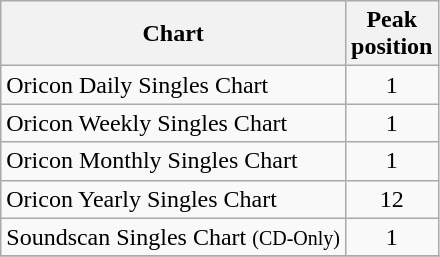<table class="wikitable sortable">
<tr>
<th align="center">Chart</th>
<th align="center">Peak<br> position</th>
</tr>
<tr>
<td align="left">Oricon Daily Singles Chart</td>
<td align="center">1</td>
</tr>
<tr>
<td align="left">Oricon Weekly Singles Chart</td>
<td align="center">1</td>
</tr>
<tr>
<td align="left">Oricon Monthly Singles Chart</td>
<td align="center">1</td>
</tr>
<tr>
<td align="left">Oricon Yearly Singles Chart</td>
<td align="center">12</td>
</tr>
<tr>
<td align="left">Soundscan Singles Chart <small>(CD-Only)</small></td>
<td align="center">1</td>
</tr>
<tr>
</tr>
</table>
